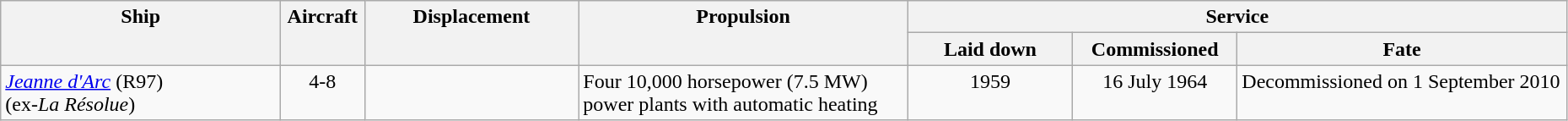<table class="wikitable" style="width:98%;">
<tr valign="top"|- valign="top">
<th style="width:17%; text-align:center;" rowspan="2">Ship</th>
<th style="width:5%; text-align:center;" rowspan="2">Aircraft</th>
<th style="width:13%; text-align:center;" rowspan="2">Displacement</th>
<th style="width:20%; text-align:center;" rowspan="2">Propulsion</th>
<th style="width:40%; text-align:center;" colspan="3">Service</th>
</tr>
<tr valign="top">
<th style="width:10%; text-align:center;">Laid down</th>
<th style="width:10%; text-align:center;">Commissioned</th>
<th style="width:20%; text-align:center;">Fate</th>
</tr>
<tr valign="top">
<td align= left><em><a href='#'>Jeanne d'Arc</a></em> (R97)<br>(ex-<em>La Résolue</em>)</td>
<td style="text-align:center;">4-8</td>
<td style="text-align:center;"></td>
<td align= left>Four 10,000 horsepower (7.5 MW) power plants with automatic heating</td>
<td style="text-align:center;">1959</td>
<td style="text-align:center;">16 July 1964</td>
<td align= left>Decommissioned on 1 September 2010</td>
</tr>
</table>
